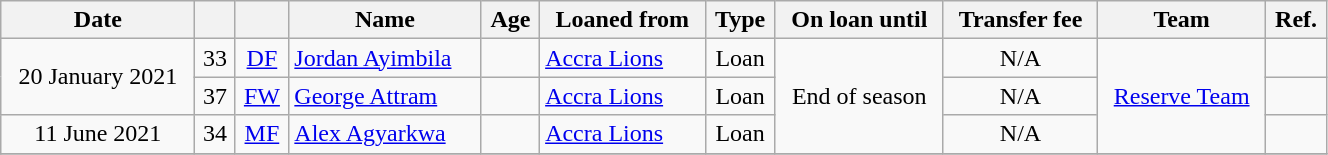<table class="wikitable sortable" style="width:70%; text-align:center; font-size:100%; text-align:centre;">
<tr>
<th>Date</th>
<th></th>
<th></th>
<th>Name</th>
<th>Age</th>
<th>Loaned from</th>
<th>Type</th>
<th>On loan until</th>
<th>Transfer fee</th>
<th>Team</th>
<th>Ref.</th>
</tr>
<tr>
<td rowspan="2">20 January 2021</td>
<td>33</td>
<td><a href='#'>DF</a></td>
<td style="text-align:left"> <a href='#'>Jordan Ayimbila</a></td>
<td></td>
<td style="text-align:left"> <a href='#'>Accra Lions</a></td>
<td>Loan</td>
<td rowspan="3">End of season</td>
<td>N/A</td>
<td rowspan="3"><a href='#'>Reserve Team</a></td>
<td></td>
</tr>
<tr>
<td>37</td>
<td><a href='#'>FW</a></td>
<td style="text-align:left"> <a href='#'>George Attram</a></td>
<td></td>
<td style="text-align:left"> <a href='#'>Accra Lions</a></td>
<td>Loan</td>
<td>N/A</td>
<td></td>
</tr>
<tr>
<td>11 June 2021</td>
<td>34</td>
<td><a href='#'>MF</a></td>
<td style="text-align:left"> <a href='#'>Alex Agyarkwa</a></td>
<td></td>
<td style="text-align:left"> <a href='#'>Accra Lions</a></td>
<td>Loan</td>
<td>N/A</td>
<td></td>
</tr>
<tr>
</tr>
</table>
